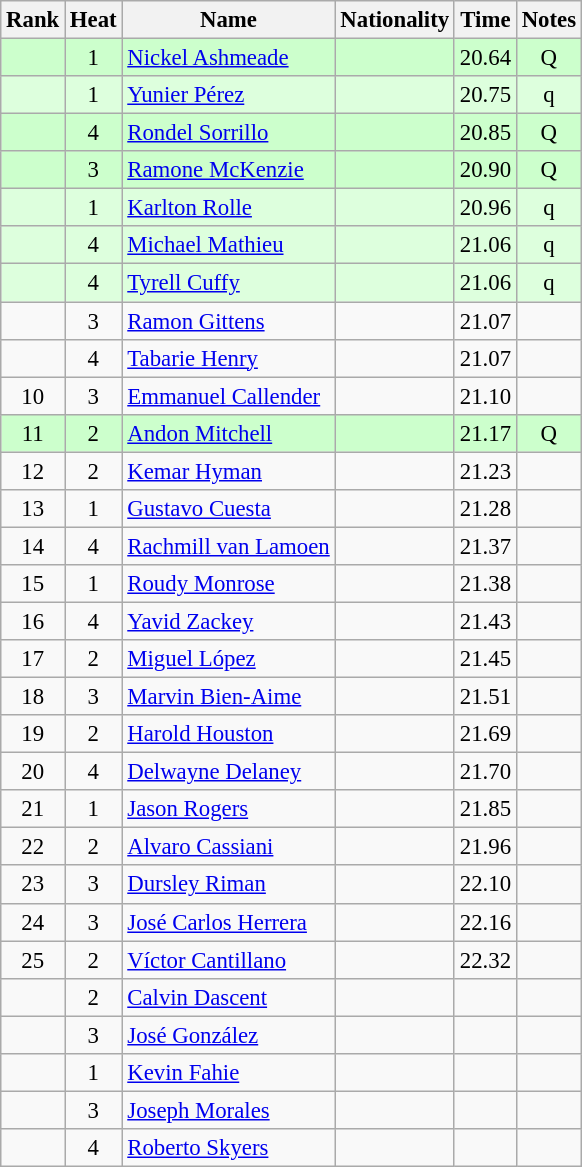<table class="wikitable sortable" style="text-align:center; font-size:95%">
<tr>
<th>Rank</th>
<th>Heat</th>
<th>Name</th>
<th>Nationality</th>
<th>Time</th>
<th>Notes</th>
</tr>
<tr bgcolor=ccffcc>
<td></td>
<td>1</td>
<td align=left><a href='#'>Nickel Ashmeade</a></td>
<td align=left></td>
<td>20.64</td>
<td>Q</td>
</tr>
<tr bgcolor=ddffdd>
<td></td>
<td>1</td>
<td align=left><a href='#'>Yunier Pérez</a></td>
<td align=left></td>
<td>20.75</td>
<td>q</td>
</tr>
<tr bgcolor=ccffcc>
<td></td>
<td>4</td>
<td align=left><a href='#'>Rondel Sorrillo</a></td>
<td align=left></td>
<td>20.85</td>
<td>Q</td>
</tr>
<tr bgcolor=ccffcc>
<td></td>
<td>3</td>
<td align=left><a href='#'>Ramone McKenzie</a></td>
<td align=left></td>
<td>20.90</td>
<td>Q</td>
</tr>
<tr bgcolor=ddffdd>
<td></td>
<td>1</td>
<td align=left><a href='#'>Karlton Rolle</a></td>
<td align=left></td>
<td>20.96</td>
<td>q</td>
</tr>
<tr bgcolor=ddffdd>
<td></td>
<td>4</td>
<td align=left><a href='#'>Michael Mathieu</a></td>
<td align=left></td>
<td>21.06</td>
<td>q</td>
</tr>
<tr bgcolor=ddffdd>
<td></td>
<td>4</td>
<td align=left><a href='#'>Tyrell Cuffy</a></td>
<td align=left></td>
<td>21.06</td>
<td>q</td>
</tr>
<tr>
<td></td>
<td>3</td>
<td align=left><a href='#'>Ramon Gittens</a></td>
<td align=left></td>
<td>21.07</td>
<td></td>
</tr>
<tr>
<td></td>
<td>4</td>
<td align=left><a href='#'>Tabarie Henry</a></td>
<td align=left></td>
<td>21.07</td>
<td></td>
</tr>
<tr>
<td>10</td>
<td>3</td>
<td align=left><a href='#'>Emmanuel Callender</a></td>
<td align=left></td>
<td>21.10</td>
<td></td>
</tr>
<tr bgcolor=ccffcc>
<td>11</td>
<td>2</td>
<td align=left><a href='#'>Andon Mitchell</a></td>
<td align=left></td>
<td>21.17</td>
<td>Q</td>
</tr>
<tr>
<td>12</td>
<td>2</td>
<td align=left><a href='#'>Kemar Hyman</a></td>
<td align=left></td>
<td>21.23</td>
<td></td>
</tr>
<tr>
<td>13</td>
<td>1</td>
<td align=left><a href='#'>Gustavo Cuesta</a></td>
<td align=left></td>
<td>21.28</td>
<td></td>
</tr>
<tr>
<td>14</td>
<td>4</td>
<td align=left><a href='#'>Rachmill van Lamoen</a></td>
<td align=left></td>
<td>21.37</td>
<td></td>
</tr>
<tr>
<td>15</td>
<td>1</td>
<td align=left><a href='#'>Roudy Monrose</a></td>
<td align=left></td>
<td>21.38</td>
<td></td>
</tr>
<tr>
<td>16</td>
<td>4</td>
<td align=left><a href='#'>Yavid Zackey</a></td>
<td align=left></td>
<td>21.43</td>
<td></td>
</tr>
<tr>
<td>17</td>
<td>2</td>
<td align=left><a href='#'>Miguel López</a></td>
<td align=left></td>
<td>21.45</td>
<td></td>
</tr>
<tr>
<td>18</td>
<td>3</td>
<td align=left><a href='#'>Marvin Bien-Aime</a></td>
<td align=left></td>
<td>21.51</td>
<td></td>
</tr>
<tr>
<td>19</td>
<td>2</td>
<td align=left><a href='#'>Harold Houston</a></td>
<td align=left></td>
<td>21.69</td>
<td></td>
</tr>
<tr>
<td>20</td>
<td>4</td>
<td align=left><a href='#'>Delwayne Delaney</a></td>
<td align=left></td>
<td>21.70</td>
<td></td>
</tr>
<tr>
<td>21</td>
<td>1</td>
<td align=left><a href='#'>Jason Rogers</a></td>
<td align=left></td>
<td>21.85</td>
<td></td>
</tr>
<tr>
<td>22</td>
<td>2</td>
<td align=left><a href='#'>Alvaro Cassiani</a></td>
<td align=left></td>
<td>21.96</td>
<td></td>
</tr>
<tr>
<td>23</td>
<td>3</td>
<td align=left><a href='#'>Dursley Riman</a></td>
<td align=left></td>
<td>22.10</td>
<td></td>
</tr>
<tr>
<td>24</td>
<td>3</td>
<td align=left><a href='#'>José Carlos Herrera</a></td>
<td align=left></td>
<td>22.16</td>
<td></td>
</tr>
<tr>
<td>25</td>
<td>2</td>
<td align=left><a href='#'>Víctor Cantillano</a></td>
<td align=left></td>
<td>22.32</td>
<td></td>
</tr>
<tr>
<td></td>
<td>2</td>
<td align=left><a href='#'>Calvin Dascent</a></td>
<td align=left></td>
<td></td>
<td></td>
</tr>
<tr>
<td></td>
<td>3</td>
<td align=left><a href='#'>José González</a></td>
<td align=left></td>
<td></td>
<td></td>
</tr>
<tr>
<td></td>
<td>1</td>
<td align=left><a href='#'>Kevin Fahie</a></td>
<td align=left></td>
<td></td>
<td></td>
</tr>
<tr>
<td></td>
<td>3</td>
<td align=left><a href='#'>Joseph Morales</a></td>
<td align=left></td>
<td></td>
<td></td>
</tr>
<tr>
<td></td>
<td>4</td>
<td align=left><a href='#'>Roberto Skyers</a></td>
<td align=left></td>
<td></td>
<td></td>
</tr>
</table>
